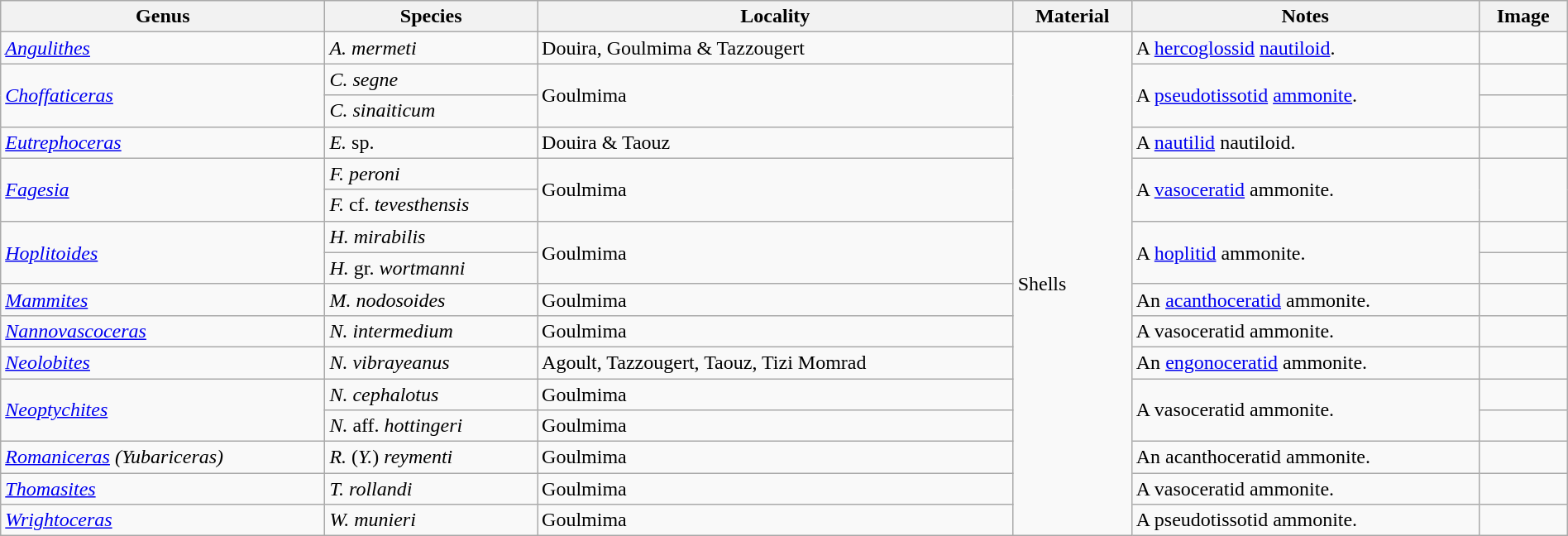<table class="wikitable" style="margin:auto;width:100%;">
<tr>
<th>Genus</th>
<th>Species</th>
<th>Locality</th>
<th>Material</th>
<th>Notes</th>
<th>Image</th>
</tr>
<tr>
<td><em><a href='#'>Angulithes</a></em></td>
<td><em>A. mermeti</em></td>
<td>Douira, Goulmima & Tazzougert</td>
<td rowspan="16">Shells</td>
<td>A <a href='#'>hercoglossid</a> <a href='#'>nautiloid</a>.</td>
<td></td>
</tr>
<tr>
<td rowspan="2"><em><a href='#'>Choffaticeras</a></em></td>
<td><em>C. segne</em></td>
<td rowspan="2">Goulmima</td>
<td rowspan="2">A <a href='#'>pseudotissotid</a> <a href='#'>ammonite</a>.</td>
<td></td>
</tr>
<tr>
<td><em>C. sinaiticum</em></td>
<td></td>
</tr>
<tr>
<td><em><a href='#'>Eutrephoceras</a></em></td>
<td><em>E.</em> sp.</td>
<td>Douira & Taouz</td>
<td>A <a href='#'>nautilid</a> nautiloid.</td>
<td></td>
</tr>
<tr>
<td rowspan="2"><em><a href='#'>Fagesia</a></em></td>
<td><em>F. peroni</em></td>
<td rowspan="2">Goulmima</td>
<td rowspan="2">A <a href='#'>vasoceratid</a> ammonite.</td>
<td rowspan="2"></td>
</tr>
<tr>
<td><em>F.</em> cf. <em>tevesthensis</em></td>
</tr>
<tr>
<td rowspan="2"><em><a href='#'>Hoplitoides</a></em></td>
<td><em>H. mirabilis</em></td>
<td rowspan="2">Goulmima</td>
<td rowspan="2">A <a href='#'>hoplitid</a> ammonite.</td>
<td></td>
</tr>
<tr>
<td><em>H.</em> gr. <em>wortmanni</em></td>
<td></td>
</tr>
<tr>
<td><em><a href='#'>Mammites</a></em></td>
<td><em>M. nodosoides</em></td>
<td>Goulmima</td>
<td>An <a href='#'>acanthoceratid</a> ammonite.</td>
<td></td>
</tr>
<tr>
<td><em><a href='#'>Nannovascoceras</a></em></td>
<td><em>N. intermedium</em></td>
<td>Goulmima</td>
<td>A vasoceratid ammonite.</td>
<td></td>
</tr>
<tr>
<td><em><a href='#'>Neolobites</a></em></td>
<td><em>N. vibrayeanus</em></td>
<td>Agoult, Tazzougert, Taouz, Tizi Momrad</td>
<td>An <a href='#'>engonoceratid</a> ammonite.</td>
<td></td>
</tr>
<tr>
<td rowspan="2"><em><a href='#'>Neoptychites</a></em></td>
<td><em>N. cephalotus</em></td>
<td>Goulmima</td>
<td rowspan="2">A vasoceratid ammonite.</td>
<td></td>
</tr>
<tr>
<td><em>N.</em> aff. <em>hottingeri</em></td>
<td>Goulmima</td>
<td></td>
</tr>
<tr>
<td><em><a href='#'>Romaniceras</a> (Yubariceras)</em></td>
<td><em>R.</em> (<em>Y.</em>) <em>reymenti</em></td>
<td>Goulmima</td>
<td>An acanthoceratid ammonite.</td>
<td></td>
</tr>
<tr>
<td><em><a href='#'>Thomasites</a></em></td>
<td><em>T. rollandi</em></td>
<td>Goulmima</td>
<td>A vasoceratid ammonite.</td>
<td></td>
</tr>
<tr>
<td><em><a href='#'>Wrightoceras</a></em></td>
<td><em>W. munieri</em></td>
<td>Goulmima</td>
<td>A pseudotissotid ammonite.</td>
<td></td>
</tr>
</table>
